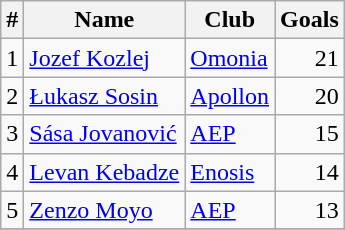<table class="wikitable">
<tr>
<th>#</th>
<th>Name</th>
<th>Club</th>
<th>Goals</th>
</tr>
<tr>
<td>1</td>
<td> <a href='#'>Jozef Kozlej</a></td>
<td><a href='#'>Omonia</a></td>
<td align="right">21</td>
</tr>
<tr>
<td>2</td>
<td><a href='#'>Łukasz Sosin</a></td>
<td><a href='#'>Apollon</a></td>
<td align="right">20</td>
</tr>
<tr>
<td>3</td>
<td> <a href='#'>Sása Jovanović</a></td>
<td><a href='#'>AEP</a></td>
<td align="right">15</td>
</tr>
<tr>
<td>4</td>
<td> <a href='#'>Levan Kebadze</a></td>
<td><a href='#'>Enosis</a></td>
<td align="right">14</td>
</tr>
<tr>
<td>5</td>
<td> <a href='#'>Zenzo Moyo</a></td>
<td><a href='#'>AEP</a></td>
<td align="right">13</td>
</tr>
<tr>
</tr>
</table>
